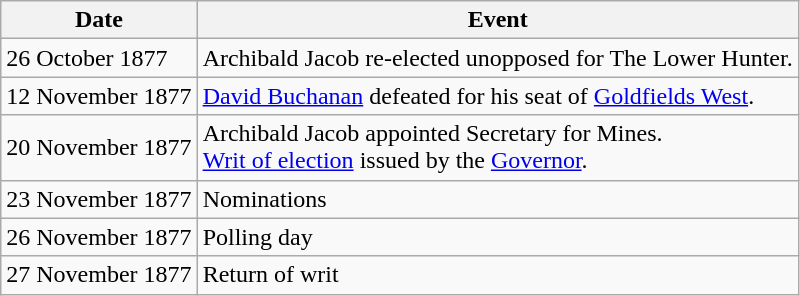<table class="wikitable">
<tr>
<th>Date</th>
<th>Event</th>
</tr>
<tr>
<td>26 October 1877</td>
<td>Archibald Jacob re-elected unopposed for The Lower Hunter.</td>
</tr>
<tr>
<td>12 November 1877</td>
<td><a href='#'>David Buchanan</a> defeated for his seat of <a href='#'>Goldfields West</a>.</td>
</tr>
<tr>
<td>20 November 1877</td>
<td>Archibald Jacob appointed Secretary for Mines.<br><a href='#'>Writ of election</a> issued by the <a href='#'>Governor</a>.</td>
</tr>
<tr>
<td>23 November 1877</td>
<td>Nominations</td>
</tr>
<tr>
<td>26 November 1877</td>
<td>Polling day</td>
</tr>
<tr>
<td>27 November 1877</td>
<td>Return of writ</td>
</tr>
</table>
